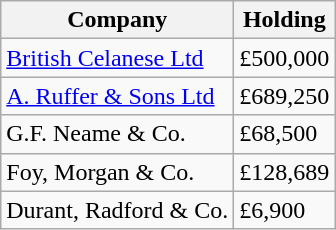<table class="wikitable">
<tr>
<th>Company</th>
<th>Holding</th>
</tr>
<tr>
<td><a href='#'>British Celanese Ltd</a></td>
<td>£500,000</td>
</tr>
<tr>
<td><a href='#'>A. Ruffer & Sons Ltd</a></td>
<td>£689,250</td>
</tr>
<tr>
<td>G.F. Neame & Co.</td>
<td>£68,500</td>
</tr>
<tr>
<td>Foy, Morgan & Co.</td>
<td>£128,689</td>
</tr>
<tr>
<td>Durant, Radford & Co.</td>
<td>£6,900</td>
</tr>
</table>
